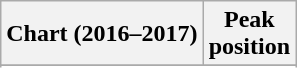<table class="wikitable sortable plainrowheaders" style="text-align:center;">
<tr>
<th scope="col">Chart (2016–2017)</th>
<th scope="col">Peak <br> position</th>
</tr>
<tr>
</tr>
<tr>
</tr>
<tr>
</tr>
<tr>
</tr>
<tr>
</tr>
</table>
